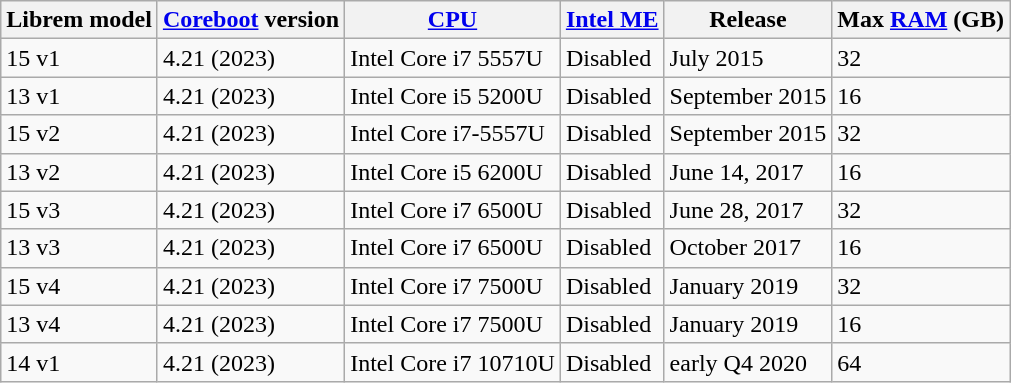<table class="wikitable sortable">
<tr>
<th>Librem model</th>
<th><a href='#'>Coreboot</a> version</th>
<th><a href='#'>CPU</a></th>
<th><a href='#'>Intel ME</a></th>
<th>Release</th>
<th>Max <a href='#'>RAM</a> (GB)</th>
</tr>
<tr>
<td>15 v1</td>
<td>4.21 (2023)</td>
<td>Intel Core i7 5557U</td>
<td>Disabled</td>
<td>July 2015</td>
<td>32</td>
</tr>
<tr>
<td>13 v1</td>
<td>4.21 (2023)</td>
<td>Intel Core i5 5200U</td>
<td>Disabled</td>
<td>September 2015</td>
<td>16</td>
</tr>
<tr>
<td>15 v2</td>
<td>4.21 (2023)</td>
<td>Intel Core i7-5557U</td>
<td>Disabled</td>
<td>September 2015</td>
<td>32</td>
</tr>
<tr>
<td>13 v2</td>
<td>4.21 (2023)</td>
<td>Intel Core i5 6200U</td>
<td>Disabled</td>
<td>June 14, 2017</td>
<td>16</td>
</tr>
<tr>
<td>15 v3</td>
<td>4.21 (2023)</td>
<td>Intel Core i7 6500U</td>
<td>Disabled</td>
<td>June 28, 2017</td>
<td>32</td>
</tr>
<tr>
<td>13 v3</td>
<td>4.21 (2023)</td>
<td>Intel Core i7 6500U</td>
<td>Disabled</td>
<td>October 2017</td>
<td>16</td>
</tr>
<tr>
<td>15 v4</td>
<td>4.21 (2023)</td>
<td>Intel Core i7 7500U</td>
<td>Disabled</td>
<td>January 2019</td>
<td>32</td>
</tr>
<tr>
<td>13 v4</td>
<td>4.21 (2023)</td>
<td>Intel Core i7 7500U</td>
<td>Disabled</td>
<td>January 2019</td>
<td>16</td>
</tr>
<tr>
<td>14 v1</td>
<td>4.21 (2023)</td>
<td>Intel Core i7 10710U</td>
<td>Disabled</td>
<td>early Q4 2020</td>
<td>64</td>
</tr>
</table>
